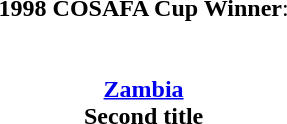<table width=95%>
<tr align=center>
<td><strong>1998 COSAFA Cup Winner</strong>:<br><br><br><strong><a href='#'>Zambia</a></strong><br><strong>Second title</strong></td>
</tr>
</table>
